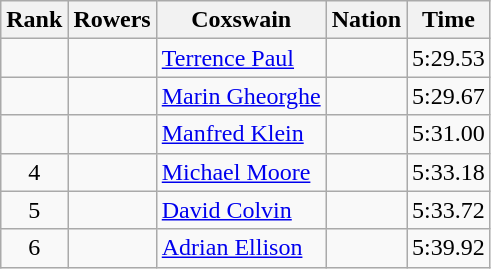<table class="wikitable sortable" style="text-align:center">
<tr>
<th>Rank</th>
<th>Rowers</th>
<th>Coxswain</th>
<th>Nation</th>
<th>Time</th>
</tr>
<tr>
<td></td>
<td align=left data-sort-value="Barber, Darren"></td>
<td align=left data-sort-value="Paul, Terrence"><a href='#'>Terrence Paul</a></td>
<td align=left></td>
<td>5:29.53</td>
</tr>
<tr>
<td></td>
<td align=left data-sort-value="Ruican, Iulică"></td>
<td align=left data-sort-value="Gheorghe, Marin"><a href='#'>Marin Gheorghe</a></td>
<td align=left></td>
<td>5:29.67</td>
</tr>
<tr>
<td></td>
<td align=left data-sort-value="Baar, Roland"></td>
<td align=left data-sort-value="Klein, Manfred"><a href='#'>Manfred Klein</a></td>
<td align=left></td>
<td>5:31.00</td>
</tr>
<tr>
<td>4</td>
<td align=left data-sort-value="Teti, Mike"></td>
<td align=left data-sort-value="Moore, Michael"><a href='#'>Michael Moore</a></td>
<td align=left></td>
<td>5:33.18</td>
</tr>
<tr>
<td>5</td>
<td align=left data-sort-value="Spriggs, Simon"></td>
<td align=left data-sort-value="Colvin, David"><a href='#'>David Colvin</a></td>
<td align=left></td>
<td>5:33.72</td>
</tr>
<tr>
<td>6</td>
<td align=left data-sort-value="But, Veniamin"></td>
<td align=left data-sort-value="Ellison, Adrian"><a href='#'>Adrian Ellison</a></td>
<td align=left></td>
<td>5:39.92</td>
</tr>
</table>
